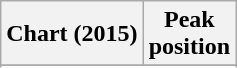<table class="wikitable sortable plainrowheaders" style="text-align:center">
<tr>
<th scope="col">Chart (2015)</th>
<th scope="col">Peak<br> position</th>
</tr>
<tr>
</tr>
<tr>
</tr>
<tr>
</tr>
</table>
